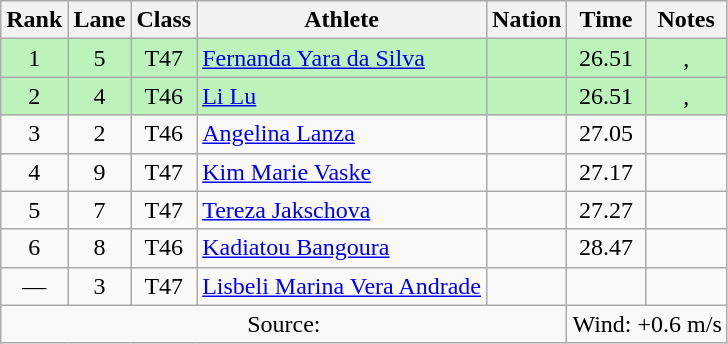<table class="wikitable sortable" style="text-align:center;">
<tr>
<th scope="col">Rank</th>
<th scope="col">Lane</th>
<th scope="col">Class</th>
<th scope="col">Athlete</th>
<th scope="col">Nation</th>
<th scope="col">Time</th>
<th scope="col">Notes</th>
</tr>
<tr bgcolor=bbf3bb>
<td>1</td>
<td>5</td>
<td>T47</td>
<td align=left><a href='#'>Fernanda Yara da Silva</a></td>
<td align=left></td>
<td>26.51</td>
<td>, </td>
</tr>
<tr bgcolor=bbf3bb>
<td>2</td>
<td>4</td>
<td>T46</td>
<td align=left><a href='#'>Li Lu</a></td>
<td align=left></td>
<td>26.51</td>
<td>, </td>
</tr>
<tr>
<td>3</td>
<td>2</td>
<td>T46</td>
<td align=left><a href='#'>Angelina Lanza</a></td>
<td align=left></td>
<td>27.05</td>
<td></td>
</tr>
<tr>
<td>4</td>
<td>9</td>
<td>T47</td>
<td align=left><a href='#'>Kim Marie Vaske</a></td>
<td align=left></td>
<td>27.17</td>
<td></td>
</tr>
<tr>
<td>5</td>
<td>7</td>
<td>T47</td>
<td align=left><a href='#'>Tereza Jakschova</a></td>
<td align=left></td>
<td>27.27</td>
<td></td>
</tr>
<tr>
<td>6</td>
<td>8</td>
<td>T46</td>
<td align=left><a href='#'>Kadiatou Bangoura</a></td>
<td align=left></td>
<td>28.47</td>
<td></td>
</tr>
<tr>
<td>—</td>
<td>3</td>
<td>T47</td>
<td align=left><a href='#'>Lisbeli Marina Vera Andrade</a></td>
<td align=left></td>
<td></td>
<td></td>
</tr>
<tr class="sortbottom">
<td colspan=5>Source:</td>
<td colspan="2" style="text-align:left;">Wind: +0.6 m/s</td>
</tr>
</table>
